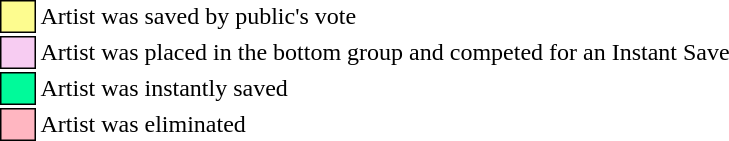<table class="toccolours"style="font-size: 100%; white-space: nowrap">
<tr>
<td style="background:#fdfc8f; border:1px solid black">     </td>
<td>Artist was saved by public's vote</td>
</tr>
<tr>
<td style="background:#f7ccf2; border:1px solid black">     </td>
<td>Artist was placed in the bottom group and competed for an Instant Save</td>
</tr>
<tr>
<td style="background:#00fa9a; border:1px solid black">     </td>
<td>Artist was instantly saved</td>
</tr>
<tr>
<td style="background:lightpink; border:1px solid black">     </td>
<td>Artist was eliminated</td>
</tr>
</table>
